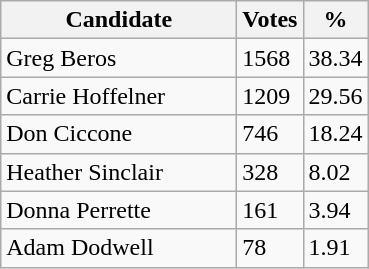<table class="wikitable">
<tr>
<th bgcolor="#DDDDFF" width="150px">Candidate</th>
<th bgcolor="#DDDDFF">Votes</th>
<th bgcolor="#DDDDFF">%</th>
</tr>
<tr>
<td>Greg Beros</td>
<td>1568</td>
<td>38.34</td>
</tr>
<tr>
<td>Carrie Hoffelner</td>
<td>1209</td>
<td>29.56</td>
</tr>
<tr>
<td>Don Ciccone</td>
<td>746</td>
<td>18.24</td>
</tr>
<tr>
<td>Heather Sinclair</td>
<td>328</td>
<td>8.02</td>
</tr>
<tr>
<td>Donna Perrette</td>
<td>161</td>
<td>3.94</td>
</tr>
<tr>
<td>Adam Dodwell</td>
<td>78</td>
<td>1.91</td>
</tr>
</table>
